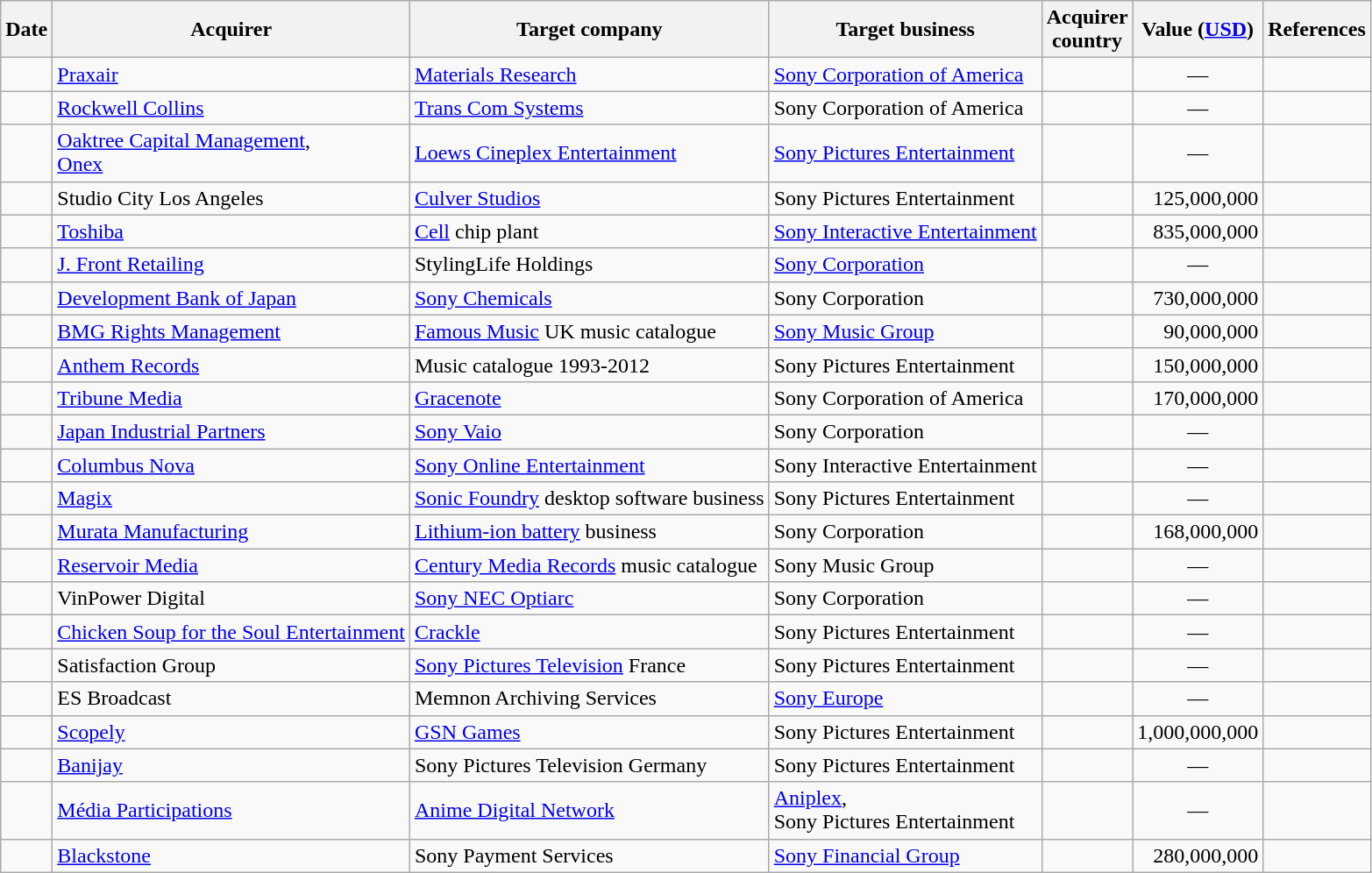<table class="wikitable sortable sticky-header">
<tr>
<th>Date</th>
<th>Acquirer</th>
<th>Target company</th>
<th>Target business</th>
<th width="60">Acquirer country</th>
<th data-sort-type="number">Value (<a href='#'>USD</a>)</th>
<th class="unsortable">References</th>
</tr>
<tr>
<td></td>
<td><a href='#'>Praxair</a></td>
<td><a href='#'>Materials Research</a></td>
<td><a href='#'>Sony Corporation of America</a></td>
<td></td>
<td align="center">—</td>
<td style="text-align:center;"></td>
</tr>
<tr>
<td></td>
<td><a href='#'>Rockwell Collins</a></td>
<td><a href='#'>Trans Com Systems</a></td>
<td>Sony Corporation of America</td>
<td></td>
<td align="center">—</td>
<td style="text-align:center;"></td>
</tr>
<tr>
<td></td>
<td><a href='#'>Oaktree Capital Management</a>, <br> <a href='#'>Onex</a></td>
<td><a href='#'>Loews Cineplex Entertainment</a></td>
<td><a href='#'>Sony Pictures Entertainment</a></td>
<td></td>
<td align="center">—</td>
<td style="text-align:center;"></td>
</tr>
<tr>
<td></td>
<td>Studio City Los Angeles</td>
<td><a href='#'>Culver Studios</a></td>
<td>Sony Pictures Entertainment</td>
<td></td>
<td align="right">125,000,000</td>
<td style="text-align:center;"></td>
</tr>
<tr>
<td></td>
<td><a href='#'>Toshiba</a></td>
<td><a href='#'>Cell</a> chip plant</td>
<td><a href='#'>Sony Interactive Entertainment</a></td>
<td></td>
<td align="right">835,000,000</td>
<td style="text-align:center;"></td>
</tr>
<tr>
<td></td>
<td><a href='#'>J. Front Retailing</a></td>
<td>StylingLife Holdings</td>
<td><a href='#'>Sony Corporation</a></td>
<td></td>
<td align="center">—</td>
<td style="text-align:center;"></td>
</tr>
<tr>
<td></td>
<td><a href='#'>Development Bank of Japan</a></td>
<td><a href='#'>Sony Chemicals</a></td>
<td>Sony Corporation</td>
<td></td>
<td align="right">730,000,000</td>
<td style="text-align:center;"></td>
</tr>
<tr>
<td></td>
<td><a href='#'>BMG Rights Management</a></td>
<td><a href='#'>Famous Music</a> UK music catalogue</td>
<td><a href='#'>Sony Music Group</a></td>
<td></td>
<td align="right">90,000,000</td>
<td style="text-align:center;"></td>
</tr>
<tr>
<td></td>
<td><a href='#'>Anthem Records</a></td>
<td>Music catalogue 1993-2012</td>
<td>Sony Pictures Entertainment</td>
<td></td>
<td align="right">150,000,000</td>
<td style="text-align:center;"></td>
</tr>
<tr>
<td></td>
<td><a href='#'>Tribune Media</a></td>
<td><a href='#'>Gracenote</a></td>
<td>Sony Corporation of America</td>
<td></td>
<td align="right">170,000,000</td>
<td style="text-align:center;"></td>
</tr>
<tr>
<td></td>
<td><a href='#'>Japan Industrial Partners</a></td>
<td><a href='#'>Sony Vaio</a></td>
<td>Sony Corporation</td>
<td></td>
<td align="center">—</td>
<td style="text-align:center;"></td>
</tr>
<tr>
<td></td>
<td><a href='#'>Columbus Nova</a></td>
<td><a href='#'>Sony Online Entertainment</a></td>
<td>Sony Interactive Entertainment</td>
<td></td>
<td align="center">—</td>
<td style="text-align:center;"></td>
</tr>
<tr>
<td></td>
<td><a href='#'>Magix</a></td>
<td><a href='#'>Sonic Foundry</a> desktop software business</td>
<td>Sony Pictures Entertainment</td>
<td></td>
<td align="center">—</td>
<td style="text-align:center;"></td>
</tr>
<tr>
<td></td>
<td><a href='#'>Murata Manufacturing</a></td>
<td><a href='#'>Lithium-ion battery</a> business</td>
<td>Sony Corporation</td>
<td></td>
<td align="right">168,000,000</td>
<td style="text-align:center;"></td>
</tr>
<tr>
<td></td>
<td><a href='#'>Reservoir Media</a></td>
<td><a href='#'>Century Media Records</a> music catalogue</td>
<td>Sony Music Group</td>
<td></td>
<td align="center">—</td>
<td style="text-align:center;"></td>
</tr>
<tr>
<td></td>
<td>VinPower Digital</td>
<td><a href='#'>Sony NEC Optiarc</a></td>
<td>Sony Corporation</td>
<td></td>
<td align="center">—</td>
<td style="text-align:center;"></td>
</tr>
<tr>
<td></td>
<td><a href='#'>Chicken Soup for the Soul Entertainment</a></td>
<td><a href='#'>Crackle</a></td>
<td>Sony Pictures Entertainment</td>
<td></td>
<td align="center">—</td>
<td style="text-align:center;"></td>
</tr>
<tr>
<td></td>
<td>Satisfaction Group</td>
<td><a href='#'>Sony Pictures Television</a> France</td>
<td>Sony Pictures Entertainment</td>
<td></td>
<td align="center">—</td>
<td style="text-align:center;"></td>
</tr>
<tr>
<td></td>
<td>ES Broadcast</td>
<td>Memnon Archiving Services</td>
<td><a href='#'>Sony Europe</a></td>
<td></td>
<td align="center">—</td>
<td style="text-align:center;"></td>
</tr>
<tr>
<td></td>
<td><a href='#'>Scopely</a></td>
<td><a href='#'> GSN Games</a></td>
<td>Sony Pictures Entertainment</td>
<td></td>
<td align="right">1,000,000,000</td>
<td style="text-align:center;"></td>
</tr>
<tr>
<td></td>
<td><a href='#'>Banijay</a></td>
<td>Sony Pictures Television Germany</td>
<td>Sony Pictures Entertainment</td>
<td></td>
<td align="center">—</td>
<td style="text-align:center;"></td>
</tr>
<tr>
<td></td>
<td><a href='#'>Média Participations</a></td>
<td><a href='#'>Anime Digital Network</a></td>
<td><a href='#'>Aniplex</a>, <br> Sony Pictures Entertainment</td>
<td></td>
<td align="center">—</td>
<td style="text-align:center;"></td>
</tr>
<tr>
<td></td>
<td><a href='#'>Blackstone</a></td>
<td>Sony Payment Services</td>
<td><a href='#'>Sony Financial Group</a></td>
<td></td>
<td align="right">280,000,000</td>
<td style="text-align:center;"></td>
</tr>
</table>
